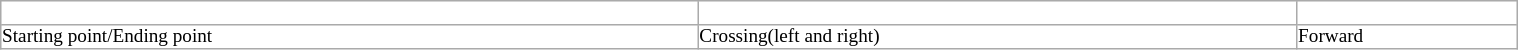<table cellpadding="0" cellspacing="0" border="1" width="80%" style="margin: auto;border: 1px #aaa solid;  border-collapse: collapse; font-size:80%">
<tr>
<td><br></td>
<td><br></td>
<td><br></td>
</tr>
<tr>
<td>Starting point/Ending point</td>
<td>Crossing(left and right)</td>
<td>Forward</td>
</tr>
</table>
